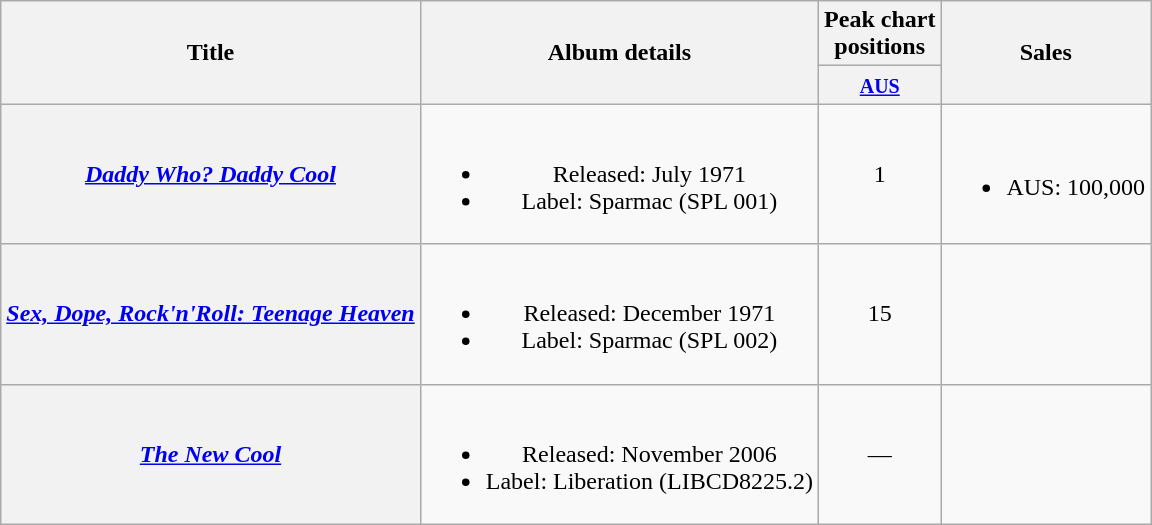<table class="wikitable plainrowheaders" style="text-align:center;" border="1">
<tr>
<th scope="col" rowspan="2">Title</th>
<th scope="col" rowspan="2">Album details</th>
<th scope="col" colspan="1">Peak chart<br>positions</th>
<th scope="col" rowspan="2">Sales</th>
</tr>
<tr>
<th scope="col" style="text-align:center;"><small><a href='#'>AUS</a><br></small></th>
</tr>
<tr>
<th scope="row"><em><a href='#'>Daddy Who? Daddy Cool</a></em></th>
<td><br><ul><li>Released: July 1971</li><li>Label: Sparmac (SPL 001)</li></ul></td>
<td>1</td>
<td><br><ul><li>AUS: 100,000</li></ul></td>
</tr>
<tr>
<th scope="row"><em><a href='#'>Sex, Dope, Rock'n'Roll: Teenage Heaven</a></em></th>
<td><br><ul><li>Released: December 1971</li><li>Label: Sparmac (SPL 002)</li></ul></td>
<td>15</td>
<td></td>
</tr>
<tr>
<th scope="row"><em><a href='#'>The New Cool</a></em></th>
<td><br><ul><li>Released: November 2006</li><li>Label: Liberation (LIBCD8225.2)</li></ul></td>
<td>—</td>
<td></td>
</tr>
</table>
